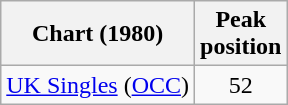<table class="wikitable sortable" style=margin-right:1em;margin-bottom:0;>
<tr>
<th scope="col">Chart (1980)</th>
<th scope="col">Peak<br>position</th>
</tr>
<tr>
<td><a href='#'>UK Singles</a> (<a href='#'>OCC</a>)</td>
<td style="text-align:center;">52</td>
</tr>
</table>
